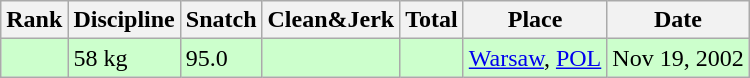<table class="wikitable">
<tr>
<th>Rank</th>
<th>Discipline</th>
<th>Snatch</th>
<th>Clean&Jerk</th>
<th>Total</th>
<th>Place</th>
<th>Date</th>
</tr>
<tr bgcolor=#CCFFCC>
<td></td>
<td>58 kg</td>
<td>95.0</td>
<td></td>
<td></td>
<td><a href='#'>Warsaw</a>, <a href='#'>POL</a></td>
<td>Nov 19, 2002</td>
</tr>
</table>
